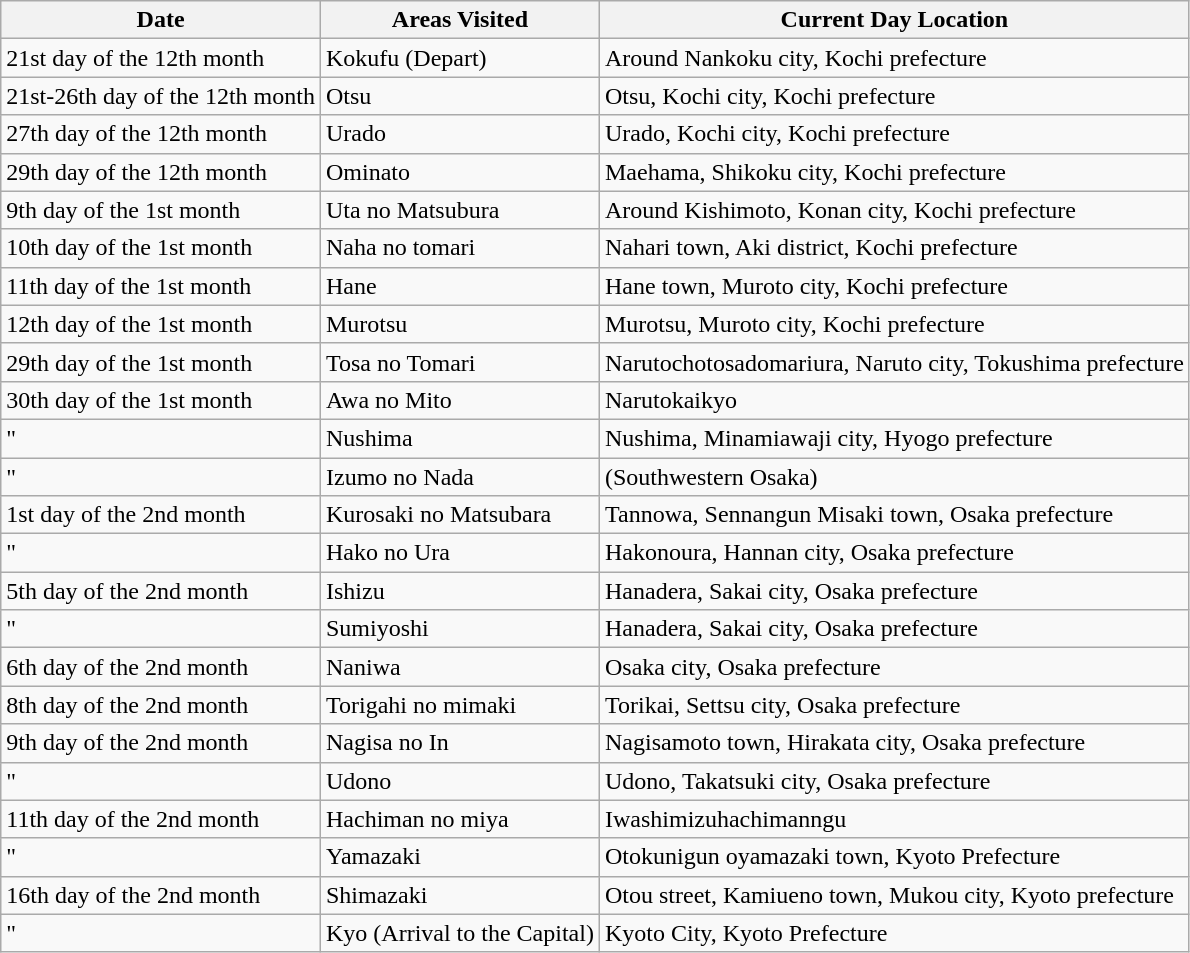<table class="wikitable">
<tr>
<th>Date</th>
<th>Areas Visited</th>
<th>Current Day Location</th>
</tr>
<tr>
<td>21st day of the 12th month</td>
<td>Kokufu (Depart)</td>
<td>Around Nankoku city, Kochi prefecture</td>
</tr>
<tr>
<td>21st-26th day of the 12th month</td>
<td>Otsu</td>
<td>Otsu, Kochi city, Kochi prefecture</td>
</tr>
<tr>
<td>27th day of the 12th month</td>
<td>Urado</td>
<td>Urado, Kochi city, Kochi prefecture</td>
</tr>
<tr>
<td>29th day of the 12th month</td>
<td>Ominato</td>
<td>Maehama, Shikoku city, Kochi prefecture</td>
</tr>
<tr>
<td>9th day of the 1st month</td>
<td>Uta no Matsubura</td>
<td>Around Kishimoto, Konan city, Kochi prefecture</td>
</tr>
<tr>
<td>10th day of the 1st month</td>
<td>Naha no tomari</td>
<td>Nahari town, Aki district, Kochi prefecture</td>
</tr>
<tr>
<td>11th day of the 1st month</td>
<td>Hane</td>
<td>Hane town, Muroto city, Kochi prefecture</td>
</tr>
<tr>
<td>12th day of the 1st month</td>
<td>Murotsu</td>
<td>Murotsu, Muroto city, Kochi prefecture</td>
</tr>
<tr>
<td>29th day of the 1st month</td>
<td>Tosa no Tomari</td>
<td>Narutochotosadomariura, Naruto city, Tokushima prefecture</td>
</tr>
<tr>
<td>30th day of the 1st month</td>
<td>Awa no Mito</td>
<td>Narutokaikyo</td>
</tr>
<tr>
<td>"</td>
<td>Nushima</td>
<td>Nushima, Minamiawaji city, Hyogo prefecture</td>
</tr>
<tr>
<td>"</td>
<td>Izumo no Nada</td>
<td>(Southwestern Osaka)</td>
</tr>
<tr>
<td>1st day of the 2nd month</td>
<td>Kurosaki no Matsubara</td>
<td>Tannowa, Sennangun Misaki town, Osaka prefecture</td>
</tr>
<tr>
<td>"</td>
<td>Hako no Ura</td>
<td>Hakonoura, Hannan city, Osaka prefecture</td>
</tr>
<tr>
<td>5th day of the 2nd month</td>
<td>Ishizu</td>
<td>Hanadera, Sakai city, Osaka prefecture</td>
</tr>
<tr>
<td>"</td>
<td>Sumiyoshi</td>
<td>Hanadera, Sakai city, Osaka prefecture</td>
</tr>
<tr>
<td>6th day of the 2nd month</td>
<td>Naniwa</td>
<td>Osaka city, Osaka prefecture</td>
</tr>
<tr>
<td>8th day of the 2nd month</td>
<td>Torigahi no mimaki</td>
<td>Torikai, Settsu city, Osaka prefecture</td>
</tr>
<tr>
<td>9th day of the 2nd month</td>
<td>Nagisa no In</td>
<td>Nagisamoto town, Hirakata city, Osaka prefecture</td>
</tr>
<tr>
<td>"</td>
<td>Udono</td>
<td>Udono, Takatsuki city, Osaka prefecture</td>
</tr>
<tr>
<td>11th day of the 2nd month</td>
<td>Hachiman no miya</td>
<td>Iwashimizuhachimanngu</td>
</tr>
<tr>
<td>"</td>
<td>Yamazaki</td>
<td>Otokunigun oyamazaki town, Kyoto Prefecture</td>
</tr>
<tr>
<td>16th day of the 2nd month</td>
<td>Shimazaki</td>
<td>Otou street, Kamiueno town, Mukou city, Kyoto prefecture</td>
</tr>
<tr>
<td>"</td>
<td>Kyo (Arrival to the Capital)</td>
<td>Kyoto City, Kyoto Prefecture</td>
</tr>
</table>
